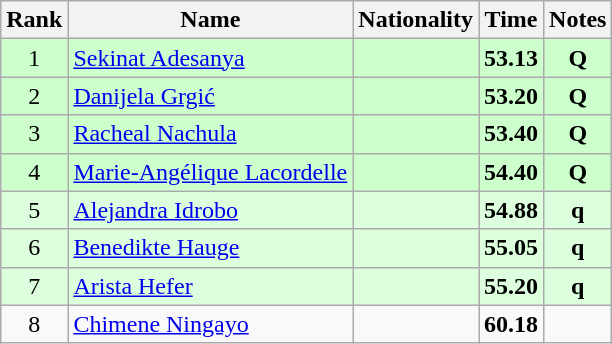<table class="wikitable sortable" style="text-align:center">
<tr>
<th>Rank</th>
<th>Name</th>
<th>Nationality</th>
<th>Time</th>
<th>Notes</th>
</tr>
<tr bgcolor=ccffcc>
<td>1</td>
<td align=left><a href='#'>Sekinat Adesanya</a></td>
<td align=left></td>
<td><strong>53.13</strong></td>
<td><strong>Q</strong></td>
</tr>
<tr bgcolor=ccffcc>
<td>2</td>
<td align=left><a href='#'>Danijela Grgić</a></td>
<td align=left></td>
<td><strong>53.20</strong></td>
<td><strong>Q</strong></td>
</tr>
<tr bgcolor=ccffcc>
<td>3</td>
<td align=left><a href='#'>Racheal Nachula</a></td>
<td align=left></td>
<td><strong>53.40</strong></td>
<td><strong>Q</strong></td>
</tr>
<tr bgcolor=ccffcc>
<td>4</td>
<td align=left><a href='#'>Marie-Angélique Lacordelle</a></td>
<td align=left></td>
<td><strong>54.40</strong></td>
<td><strong>Q</strong></td>
</tr>
<tr bgcolor=ddffdd>
<td>5</td>
<td align=left><a href='#'>Alejandra Idrobo</a></td>
<td align=left></td>
<td><strong>54.88</strong></td>
<td><strong>q</strong></td>
</tr>
<tr bgcolor=ddffdd>
<td>6</td>
<td align=left><a href='#'>Benedikte Hauge</a></td>
<td align=left></td>
<td><strong>55.05</strong></td>
<td><strong>q</strong></td>
</tr>
<tr bgcolor=ddffdd>
<td>7</td>
<td align=left><a href='#'>Arista Hefer</a></td>
<td align=left></td>
<td><strong>55.20</strong></td>
<td><strong>q</strong></td>
</tr>
<tr>
<td>8</td>
<td align=left><a href='#'>Chimene Ningayo</a></td>
<td align=left></td>
<td><strong>60.18</strong></td>
<td></td>
</tr>
</table>
